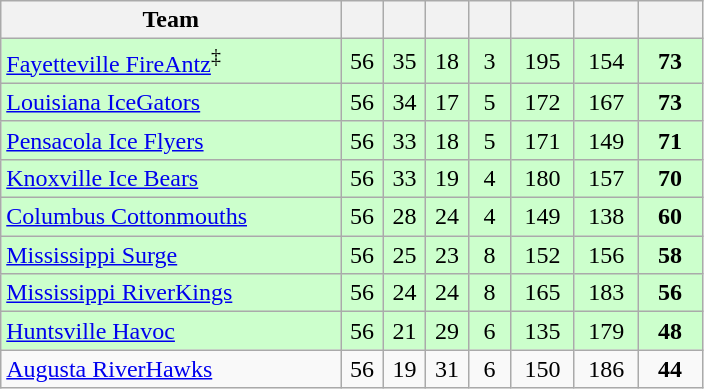<table class="wikitable">
<tr>
<th width="40%">Team</th>
<th width="5%"></th>
<th width="5%"></th>
<th width="5%"></th>
<th width="5%"></th>
<th width="7.5%"></th>
<th width="7.5%"></th>
<th width="7.5%"></th>
</tr>
<tr align=center bgcolor="#CCFFCC">
<td align=left><a href='#'>Fayetteville FireAntz</a><sup>‡</sup></td>
<td>56</td>
<td>35</td>
<td>18</td>
<td>3</td>
<td>195</td>
<td>154</td>
<td><strong>73</strong></td>
</tr>
<tr align=center bgcolor="#CCFFCC">
<td align=left><a href='#'>Louisiana IceGators</a></td>
<td>56</td>
<td>34</td>
<td>17</td>
<td>5</td>
<td>172</td>
<td>167</td>
<td><strong>73</strong></td>
</tr>
<tr align=center bgcolor="#CCFFCC">
<td align=left><a href='#'>Pensacola Ice Flyers</a></td>
<td>56</td>
<td>33</td>
<td>18</td>
<td>5</td>
<td>171</td>
<td>149</td>
<td><strong>71</strong></td>
</tr>
<tr align=center bgcolor="#CCFFCC">
<td align=left><a href='#'>Knoxville Ice Bears</a></td>
<td>56</td>
<td>33</td>
<td>19</td>
<td>4</td>
<td>180</td>
<td>157</td>
<td><strong>70</strong></td>
</tr>
<tr align=center bgcolor="#CCFFCC">
<td align=left><a href='#'>Columbus Cottonmouths</a></td>
<td>56</td>
<td>28</td>
<td>24</td>
<td>4</td>
<td>149</td>
<td>138</td>
<td><strong>60</strong></td>
</tr>
<tr align=center bgcolor="#CCFFCC">
<td align=left><a href='#'>Mississippi Surge</a></td>
<td>56</td>
<td>25</td>
<td>23</td>
<td>8</td>
<td>152</td>
<td>156</td>
<td><strong>58</strong></td>
</tr>
<tr align=center bgcolor="#CCFFCC">
<td align=left><a href='#'>Mississippi RiverKings</a></td>
<td>56</td>
<td>24</td>
<td>24</td>
<td>8</td>
<td>165</td>
<td>183</td>
<td><strong>56</strong></td>
</tr>
<tr align=center bgcolor="#CCFFCC">
<td align=left><a href='#'>Huntsville Havoc</a></td>
<td>56</td>
<td>21</td>
<td>29</td>
<td>6</td>
<td>135</td>
<td>179</td>
<td><strong>48</strong></td>
</tr>
<tr align=center>
<td align=left><a href='#'>Augusta RiverHawks</a></td>
<td>56</td>
<td>19</td>
<td>31</td>
<td>6</td>
<td>150</td>
<td>186</td>
<td><strong>44</strong></td>
</tr>
</table>
